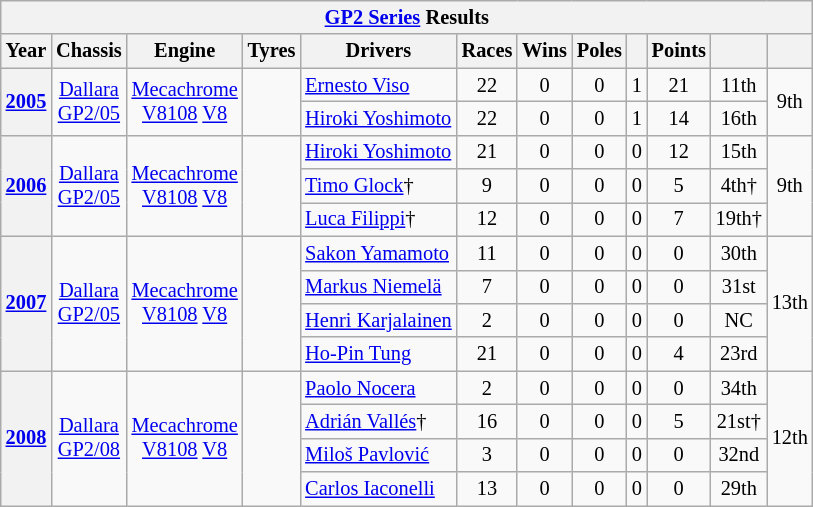<table class="wikitable" style="text-align:center; font-size:85%">
<tr>
<th colspan=12><a href='#'>GP2 Series</a> Results</th>
</tr>
<tr>
<th>Year</th>
<th>Chassis</th>
<th>Engine</th>
<th>Tyres</th>
<th>Drivers</th>
<th>Races</th>
<th>Wins</th>
<th>Poles</th>
<th></th>
<th>Points</th>
<th></th>
<th></th>
</tr>
<tr>
<th rowspan=2><a href='#'>2005</a></th>
<td rowspan=2><a href='#'>Dallara</a><br><a href='#'>GP2/05</a></td>
<td rowspan=2><a href='#'>Mecachrome</a><br><a href='#'>V8108</a> <a href='#'>V8</a></td>
<td rowspan=2></td>
<td align=left> <a href='#'>Ernesto Viso</a></td>
<td>22</td>
<td>0</td>
<td>0</td>
<td>1</td>
<td>21</td>
<td>11th</td>
<td rowspan=2>9th</td>
</tr>
<tr>
<td align=left> <a href='#'>Hiroki Yoshimoto</a></td>
<td>22</td>
<td>0</td>
<td>0</td>
<td>1</td>
<td>14</td>
<td>16th</td>
</tr>
<tr>
<th rowspan=3><a href='#'>2006</a></th>
<td rowspan=3><a href='#'>Dallara</a><br><a href='#'>GP2/05</a></td>
<td rowspan=3><a href='#'>Mecachrome</a><br><a href='#'>V8108</a> <a href='#'>V8</a></td>
<td rowspan=3></td>
<td align=left> <a href='#'>Hiroki Yoshimoto</a></td>
<td>21</td>
<td>0</td>
<td>0</td>
<td>0</td>
<td>12</td>
<td>15th</td>
<td rowspan=3>9th</td>
</tr>
<tr>
<td align=left> <a href='#'>Timo Glock</a>†</td>
<td>9</td>
<td>0</td>
<td>0</td>
<td>0</td>
<td>5</td>
<td>4th†</td>
</tr>
<tr>
<td align=left> <a href='#'>Luca Filippi</a>†</td>
<td>12</td>
<td>0</td>
<td>0</td>
<td>0</td>
<td>7</td>
<td>19th†</td>
</tr>
<tr>
<th rowspan=4><a href='#'>2007</a></th>
<td rowspan=4><a href='#'>Dallara</a><br><a href='#'>GP2/05</a></td>
<td rowspan=4><a href='#'>Mecachrome</a><br><a href='#'>V8108</a> <a href='#'>V8</a></td>
<td rowspan=4></td>
<td align=left> <a href='#'>Sakon Yamamoto</a></td>
<td>11</td>
<td>0</td>
<td>0</td>
<td>0</td>
<td>0</td>
<td>30th</td>
<td rowspan=4>13th</td>
</tr>
<tr>
<td align=left> <a href='#'>Markus Niemelä</a></td>
<td>7</td>
<td>0</td>
<td>0</td>
<td>0</td>
<td>0</td>
<td>31st</td>
</tr>
<tr>
<td align=left> <a href='#'>Henri Karjalainen</a></td>
<td>2</td>
<td>0</td>
<td>0</td>
<td>0</td>
<td>0</td>
<td>NC</td>
</tr>
<tr>
<td align=left> <a href='#'>Ho-Pin Tung</a></td>
<td>21</td>
<td>0</td>
<td>0</td>
<td>0</td>
<td>4</td>
<td>23rd</td>
</tr>
<tr>
<th rowspan=4><a href='#'>2008</a></th>
<td rowspan=4><a href='#'>Dallara</a><br><a href='#'>GP2/08</a></td>
<td rowspan=4><a href='#'>Mecachrome</a><br><a href='#'>V8108</a> <a href='#'>V8</a></td>
<td rowspan=4></td>
<td align=left> <a href='#'>Paolo Nocera</a></td>
<td>2</td>
<td>0</td>
<td>0</td>
<td>0</td>
<td>0</td>
<td>34th</td>
<td rowspan=4>12th</td>
</tr>
<tr>
<td align=left> <a href='#'>Adrián Vallés</a>†</td>
<td>16</td>
<td>0</td>
<td>0</td>
<td>0</td>
<td>5</td>
<td>21st†</td>
</tr>
<tr>
<td align=left> <a href='#'>Miloš Pavlović</a></td>
<td>3</td>
<td>0</td>
<td>0</td>
<td>0</td>
<td>0</td>
<td>32nd</td>
</tr>
<tr>
<td align=left> <a href='#'>Carlos Iaconelli</a></td>
<td>13</td>
<td>0</td>
<td>0</td>
<td>0</td>
<td>0</td>
<td>29th</td>
</tr>
</table>
